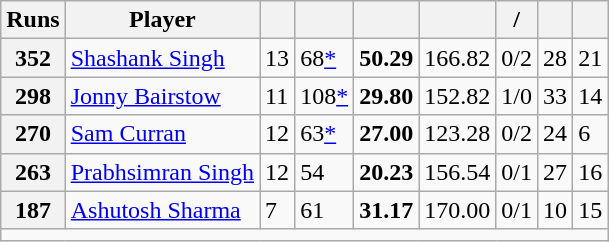<table class="wikitable">
<tr>
<th>Runs</th>
<th>Player</th>
<th></th>
<th></th>
<th></th>
<th></th>
<th>/</th>
<th></th>
<th></th>
</tr>
<tr>
<th>352</th>
<td> <a href='#'>Shashank Singh</a></td>
<td>13</td>
<td>68<a href='#'>*</a></td>
<td><strong>50.29</strong></td>
<td>166.82</td>
<td>0/2</td>
<td>28</td>
<td>21</td>
</tr>
<tr>
<th>298</th>
<td> <a href='#'>Jonny Bairstow</a></td>
<td>11</td>
<td>108<a href='#'>*</a></td>
<td><strong>29.80</strong></td>
<td>152.82</td>
<td>1/0</td>
<td>33</td>
<td>14</td>
</tr>
<tr>
<th>270</th>
<td> <a href='#'>Sam Curran</a></td>
<td>12</td>
<td>63<a href='#'>*</a></td>
<td><strong>27.00</strong></td>
<td>123.28</td>
<td>0/2</td>
<td>24</td>
<td>6</td>
</tr>
<tr>
<th>263</th>
<td> <a href='#'>Prabhsimran Singh</a></td>
<td>12</td>
<td>54</td>
<td><strong>20.23</strong></td>
<td>156.54</td>
<td>0/1</td>
<td>27</td>
<td>16</td>
</tr>
<tr>
<th>187</th>
<td> <a href='#'>Ashutosh Sharma</a></td>
<td>7</td>
<td>61</td>
<td><strong>31.17</strong></td>
<td>170.00</td>
<td>0/1</td>
<td>10</td>
<td>15</td>
</tr>
<tr>
<td colspan="9"><small></small></td>
</tr>
</table>
